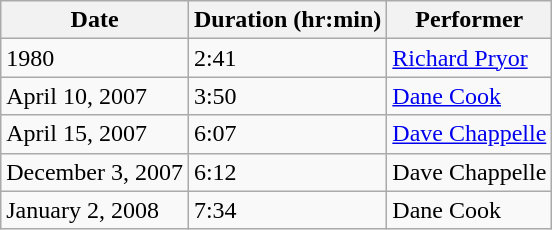<table class="wikitable">
<tr>
<th>Date</th>
<th>Duration (hr:min)</th>
<th>Performer</th>
</tr>
<tr>
<td>1980</td>
<td>2:41</td>
<td><a href='#'>Richard Pryor</a></td>
</tr>
<tr>
<td>April 10, 2007</td>
<td>3:50</td>
<td><a href='#'>Dane Cook</a></td>
</tr>
<tr>
<td>April 15, 2007</td>
<td>6:07</td>
<td><a href='#'>Dave Chappelle</a></td>
</tr>
<tr>
<td>December 3, 2007</td>
<td>6:12</td>
<td>Dave Chappelle</td>
</tr>
<tr>
<td>January 2, 2008</td>
<td>7:34</td>
<td>Dane Cook</td>
</tr>
</table>
